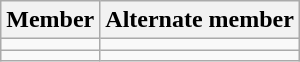<table class="wikitable">
<tr>
<th>Member</th>
<th>Alternate member</th>
</tr>
<tr>
<td></td>
<td></td>
</tr>
<tr>
<td></td>
<td></td>
</tr>
</table>
